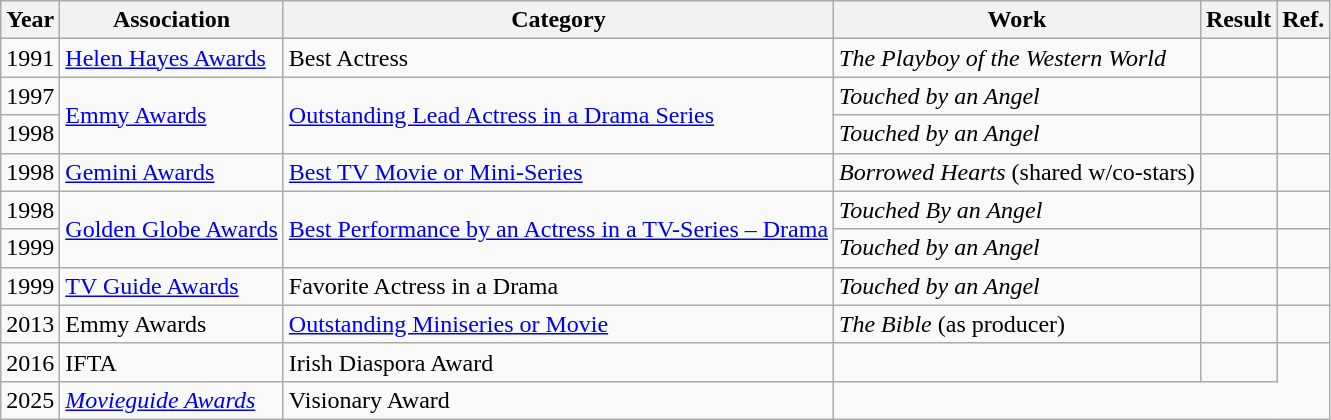<table class="wikitable sortable">
<tr>
<th>Year</th>
<th>Association</th>
<th>Category</th>
<th>Work</th>
<th>Result</th>
<th class="unsortable">Ref.</th>
</tr>
<tr>
<td>1991</td>
<td><a href='#'>Helen Hayes Awards</a></td>
<td>Best Actress</td>
<td><em>The Playboy of the Western World</em></td>
<td></td>
<td align="center"></td>
</tr>
<tr>
<td>1997</td>
<td rowspan=2><a href='#'>Emmy Awards</a></td>
<td rowspan=2><a href='#'>Outstanding Lead Actress in a Drama Series</a></td>
<td><em>Touched by an Angel</em></td>
<td></td>
<td align="center"></td>
</tr>
<tr>
<td>1998</td>
<td><em>Touched by an Angel</em></td>
<td></td>
<td align="center"></td>
</tr>
<tr>
<td>1998</td>
<td><a href='#'>Gemini Awards</a></td>
<td><a href='#'>Best TV Movie or Mini-Series</a></td>
<td><em>Borrowed Hearts</em> (shared w/co-stars)</td>
<td></td>
<td></td>
</tr>
<tr>
<td>1998</td>
<td rowspan=2><a href='#'>Golden Globe Awards</a></td>
<td rowspan=2><a href='#'>Best Performance by an Actress in a TV-Series – Drama</a></td>
<td><em>Touched By an Angel</em></td>
<td></td>
<td align="center"></td>
</tr>
<tr>
<td>1999</td>
<td><em>Touched by an Angel</em></td>
<td></td>
<td align="center"></td>
</tr>
<tr>
<td>1999</td>
<td><a href='#'>TV Guide Awards</a></td>
<td>Favorite Actress in a Drama</td>
<td><em>Touched by an Angel</em></td>
<td></td>
<td align="center"></td>
</tr>
<tr>
<td>2013</td>
<td>Emmy Awards</td>
<td><a href='#'>Outstanding Miniseries or Movie</a></td>
<td><em>The Bible</em> (as producer)</td>
<td></td>
<td></td>
</tr>
<tr>
<td>2016</td>
<td>IFTA</td>
<td>Irish Diaspora Award</td>
<td></td>
<td></td>
</tr>
<tr>
<td>2025</td>
<td><em><a href='#'>Movieguide Awards</a></em></td>
<td>Visionary Award</td>
</tr>
</table>
